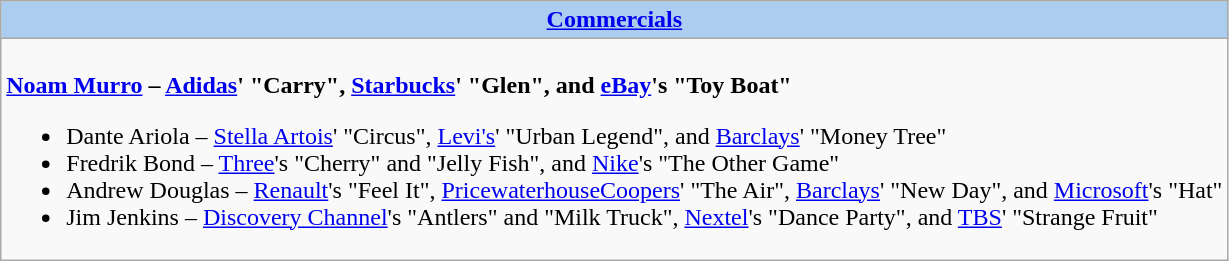<table class=wikitable style="width="100%">
<tr>
<th colspan="2" style="background:#abcdef;"><a href='#'>Commercials</a></th>
</tr>
<tr>
<td colspan="2" style="vertical-align:top;"><br><strong><a href='#'>Noam Murro</a> – <a href='#'>Adidas</a>' "Carry", <a href='#'>Starbucks</a>' "Glen", and <a href='#'>eBay</a>'s "Toy Boat"</strong><ul><li>Dante Ariola – <a href='#'>Stella Artois</a>' "Circus", <a href='#'>Levi's</a>' "Urban Legend", and <a href='#'>Barclays</a>' "Money Tree"</li><li>Fredrik Bond – <a href='#'>Three</a>'s "Cherry" and "Jelly Fish", and <a href='#'>Nike</a>'s "The Other Game"</li><li>Andrew Douglas – <a href='#'>Renault</a>'s "Feel It", <a href='#'>PricewaterhouseCoopers</a>' "The Air", <a href='#'>Barclays</a>' "New Day", and <a href='#'>Microsoft</a>'s "Hat"</li><li>Jim Jenkins – <a href='#'>Discovery Channel</a>'s "Antlers" and "Milk Truck", <a href='#'>Nextel</a>'s "Dance Party", and <a href='#'>TBS</a>' "Strange Fruit"</li></ul></td>
</tr>
</table>
